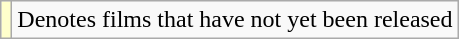<table class="wikitable">
<tr>
<td style="background:#FFFFCC;"></td>
<td>Denotes films that have not yet been released</td>
</tr>
</table>
